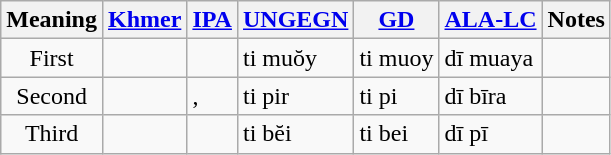<table class="wikitable">
<tr>
<th>Meaning</th>
<th><a href='#'>Khmer</a></th>
<th><a href='#'>IPA</a></th>
<th><a href='#'>UNGEGN</a></th>
<th><a href='#'>GD</a></th>
<th><a href='#'>ALA-LC</a></th>
<th>Notes</th>
</tr>
<tr>
<td align=center>First</td>
<td></td>
<td></td>
<td>ti muŏy</td>
<td>ti muoy</td>
<td>dī muaya</td>
<td></td>
</tr>
<tr>
<td align=center>Second</td>
<td></td>
<td>, </td>
<td>ti pir</td>
<td>ti pi</td>
<td>dī bīra</td>
<td></td>
</tr>
<tr>
<td align=center>Third</td>
<td></td>
<td></td>
<td>ti bĕi</td>
<td>ti bei</td>
<td>dī pī</td>
<td></td>
</tr>
</table>
